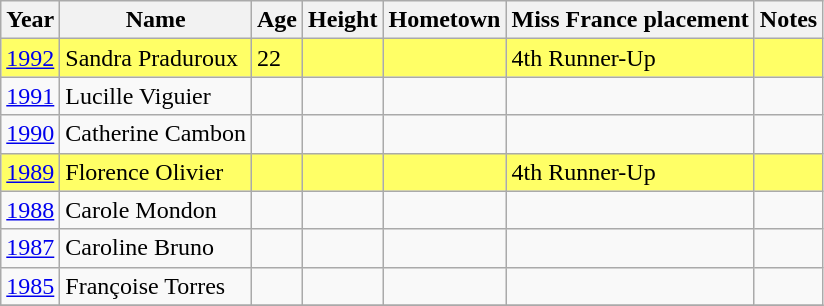<table class="wikitable sortable">
<tr>
<th>Year</th>
<th>Name</th>
<th>Age</th>
<th>Height</th>
<th>Hometown</th>
<th>Miss France placement</th>
<th>Notes</th>
</tr>
<tr bgcolor=#FFFF66>
<td><a href='#'>1992</a></td>
<td>Sandra Praduroux</td>
<td>22</td>
<td></td>
<td></td>
<td>4th Runner-Up</td>
<td></td>
</tr>
<tr>
<td><a href='#'>1991</a></td>
<td>Lucille Viguier</td>
<td></td>
<td></td>
<td></td>
<td></td>
<td></td>
</tr>
<tr>
<td><a href='#'>1990</a></td>
<td>Catherine Cambon</td>
<td></td>
<td></td>
<td></td>
<td></td>
<td></td>
</tr>
<tr bgcolor=#FFFF66>
<td><a href='#'>1989</a></td>
<td>Florence Olivier</td>
<td></td>
<td></td>
<td></td>
<td>4th Runner-Up</td>
<td></td>
</tr>
<tr>
<td><a href='#'>1988</a></td>
<td>Carole Mondon</td>
<td></td>
<td></td>
<td></td>
<td></td>
<td></td>
</tr>
<tr>
<td><a href='#'>1987</a></td>
<td>Caroline Bruno</td>
<td></td>
<td></td>
<td></td>
<td></td>
<td></td>
</tr>
<tr>
<td><a href='#'>1985</a></td>
<td>Françoise Torres</td>
<td></td>
<td></td>
<td></td>
<td></td>
<td></td>
</tr>
<tr>
</tr>
</table>
